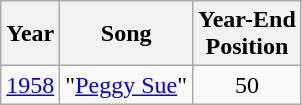<table class="wikitable plainrowheaders" style="text-align:center;" border="1">
<tr>
<th>Year</th>
<th>Song</th>
<th>Year-End<br>Position</th>
</tr>
<tr>
<td scope="row"><a href='#'>1958</a></td>
<td>"<a href='#'>Peggy Sue</a>"</td>
<td>50</td>
</tr>
</table>
